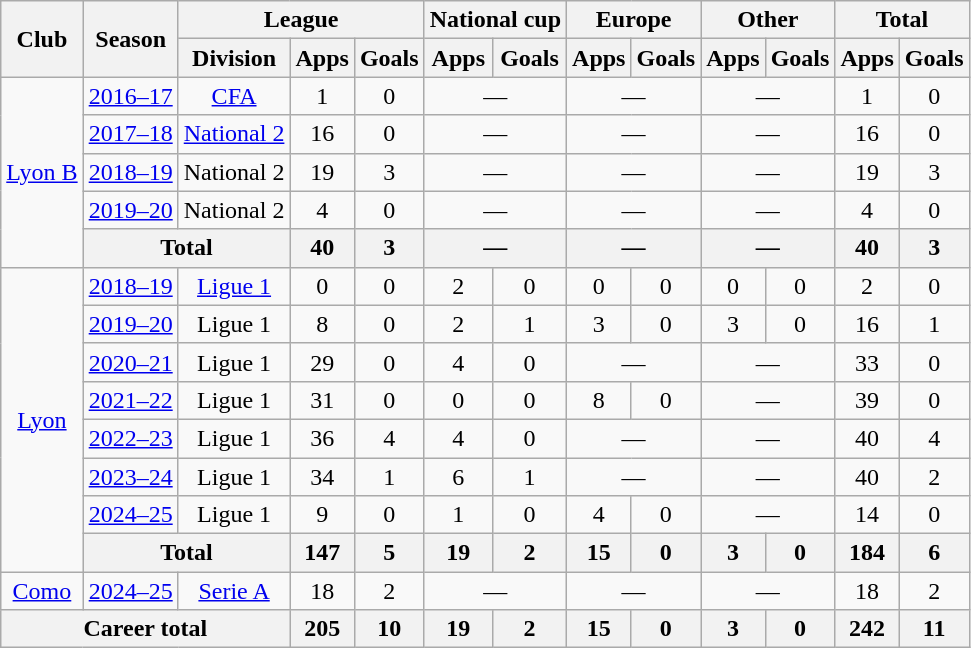<table class="wikitable" style="text-align:center">
<tr>
<th rowspan="2">Club</th>
<th rowspan="2">Season</th>
<th colspan="3">League</th>
<th colspan="2">National cup</th>
<th colspan="2">Europe</th>
<th colspan="2">Other</th>
<th colspan="2">Total</th>
</tr>
<tr>
<th>Division</th>
<th>Apps</th>
<th>Goals</th>
<th>Apps</th>
<th>Goals</th>
<th>Apps</th>
<th>Goals</th>
<th>Apps</th>
<th>Goals</th>
<th>Apps</th>
<th>Goals</th>
</tr>
<tr>
<td rowspan="5"><a href='#'>Lyon B</a></td>
<td><a href='#'>2016–17</a></td>
<td><a href='#'>CFA</a></td>
<td>1</td>
<td>0</td>
<td colspan="2">—</td>
<td colspan="2">—</td>
<td colspan="2">—</td>
<td>1</td>
<td>0</td>
</tr>
<tr>
<td><a href='#'>2017–18</a></td>
<td><a href='#'>National 2</a></td>
<td>16</td>
<td>0</td>
<td colspan="2">—</td>
<td colspan="2">—</td>
<td colspan="2">—</td>
<td>16</td>
<td>0</td>
</tr>
<tr>
<td><a href='#'>2018–19</a></td>
<td>National 2</td>
<td>19</td>
<td>3</td>
<td colspan="2">—</td>
<td colspan="2">—</td>
<td colspan="2">—</td>
<td>19</td>
<td>3</td>
</tr>
<tr>
<td><a href='#'>2019–20</a></td>
<td>National 2</td>
<td>4</td>
<td>0</td>
<td colspan="2">—</td>
<td colspan="2">—</td>
<td colspan="2">—</td>
<td>4</td>
<td>0</td>
</tr>
<tr>
<th colspan="2">Total</th>
<th>40</th>
<th>3</th>
<th colspan="2">—</th>
<th colspan="2">—</th>
<th colspan="2">—</th>
<th>40</th>
<th>3</th>
</tr>
<tr>
<td rowspan="8"><a href='#'>Lyon</a></td>
<td><a href='#'>2018–19</a></td>
<td><a href='#'>Ligue 1</a></td>
<td>0</td>
<td>0</td>
<td>2</td>
<td>0</td>
<td>0</td>
<td>0</td>
<td>0</td>
<td>0</td>
<td>2</td>
<td>0</td>
</tr>
<tr>
<td><a href='#'>2019–20</a></td>
<td>Ligue 1</td>
<td>8</td>
<td>0</td>
<td>2</td>
<td>1</td>
<td>3</td>
<td>0</td>
<td>3</td>
<td>0</td>
<td>16</td>
<td>1</td>
</tr>
<tr>
<td><a href='#'>2020–21</a></td>
<td>Ligue 1</td>
<td>29</td>
<td>0</td>
<td>4</td>
<td>0</td>
<td colspan="2">—</td>
<td colspan="2">—</td>
<td>33</td>
<td>0</td>
</tr>
<tr>
<td><a href='#'>2021–22</a></td>
<td>Ligue 1</td>
<td>31</td>
<td>0</td>
<td>0</td>
<td>0</td>
<td>8</td>
<td>0</td>
<td colspan="2">—</td>
<td>39</td>
<td>0</td>
</tr>
<tr>
<td><a href='#'>2022–23</a></td>
<td>Ligue 1</td>
<td>36</td>
<td>4</td>
<td>4</td>
<td>0</td>
<td colspan="2">—</td>
<td colspan="2">—</td>
<td>40</td>
<td>4</td>
</tr>
<tr>
<td><a href='#'>2023–24</a></td>
<td>Ligue 1</td>
<td>34</td>
<td>1</td>
<td>6</td>
<td>1</td>
<td colspan="2">—</td>
<td colspan="2">—</td>
<td>40</td>
<td>2</td>
</tr>
<tr>
<td><a href='#'>2024–25</a></td>
<td>Ligue 1</td>
<td>9</td>
<td>0</td>
<td>1</td>
<td>0</td>
<td>4</td>
<td>0</td>
<td colspan="2">—</td>
<td>14</td>
<td>0</td>
</tr>
<tr>
<th colspan="2">Total</th>
<th>147</th>
<th>5</th>
<th>19</th>
<th>2</th>
<th>15</th>
<th>0</th>
<th>3</th>
<th>0</th>
<th>184</th>
<th>6</th>
</tr>
<tr>
<td><a href='#'>Como</a></td>
<td><a href='#'>2024–25</a></td>
<td><a href='#'>Serie A</a></td>
<td>18</td>
<td>2</td>
<td colspan="2">—</td>
<td colspan="2">—</td>
<td colspan="2">—</td>
<td>18</td>
<td>2</td>
</tr>
<tr>
<th colspan="3">Career total</th>
<th>205</th>
<th>10</th>
<th>19</th>
<th>2</th>
<th>15</th>
<th>0</th>
<th>3</th>
<th>0</th>
<th>242</th>
<th>11</th>
</tr>
</table>
